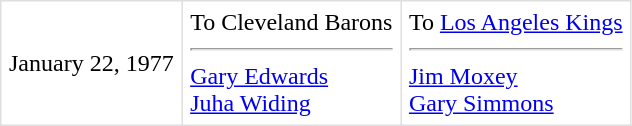<table border=1 style="border-collapse:collapse" bordercolor="#DFDFDF"  cellpadding="5">
<tr>
<td>January 22, 1977</td>
<td valign="top">To Cleveland Barons <hr><a href='#'>Gary Edwards</a><br><a href='#'>Juha Widing</a></td>
<td valign="top">To <a href='#'>Los Angeles Kings</a> <hr><a href='#'>Jim Moxey</a><br><a href='#'>Gary Simmons</a></td>
</tr>
</table>
